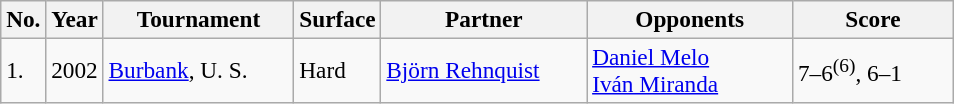<table class="sortable wikitable" style=font-size:97%>
<tr>
<th style="width:20px">No.</th>
<th style="width:30px">Year</th>
<th style="width:120px">Tournament</th>
<th style="width:50px">Surface</th>
<th style="width:130px">Partner</th>
<th style="width:130px">Opponents</th>
<th style="width:100px" class="unsortable">Score</th>
</tr>
<tr>
<td>1.</td>
<td>2002</td>
<td><a href='#'>Burbank</a>, U. S.</td>
<td>Hard</td>
<td> <a href='#'>Björn Rehnquist</a></td>
<td> <a href='#'>Daniel Melo</a><br> <a href='#'>Iván Miranda</a></td>
<td>7–6<sup>(6)</sup>, 6–1</td>
</tr>
</table>
